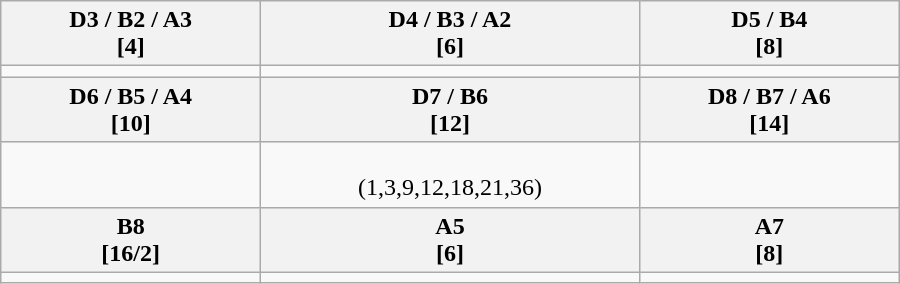<table class=wikitable width=600>
<tr align=center>
<th>D3 / B2 / A3<br>[4]</th>
<th>D4 / B3 / A2<br>[6]</th>
<th>D5 / B4<br>[8]</th>
</tr>
<tr align=center>
<td></td>
<td></td>
<td></td>
</tr>
<tr align=center>
<th>D6 / B5 / A4<br>[10]</th>
<th>D7 / B6<br>[12]</th>
<th>D8 / B7 / A6<br>[14]</th>
</tr>
<tr align=center>
<td></td>
<td><br>(1,3,9,12,18,21,36)</td>
<td></td>
</tr>
<tr align=center>
<th>B8<br>[16/2]</th>
<th>A5<br>[6]</th>
<th>A7<br>[8]</th>
</tr>
<tr align=center>
<td></td>
<td></td>
<td></td>
</tr>
</table>
